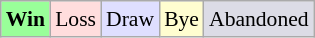<table class="wikitable" style="width: 20%%; text-align: center; font-size: 90%">
<tr>
<td style="background: #99FF99"><strong>Win</strong></td>
<td style="background: #FFDDDD">Loss</td>
<td style="background: #DFDFFF">Draw</td>
<td style="background: #FFFDD0">Bye</td>
<td style="background: #dcdce6">Abandoned</td>
</tr>
</table>
